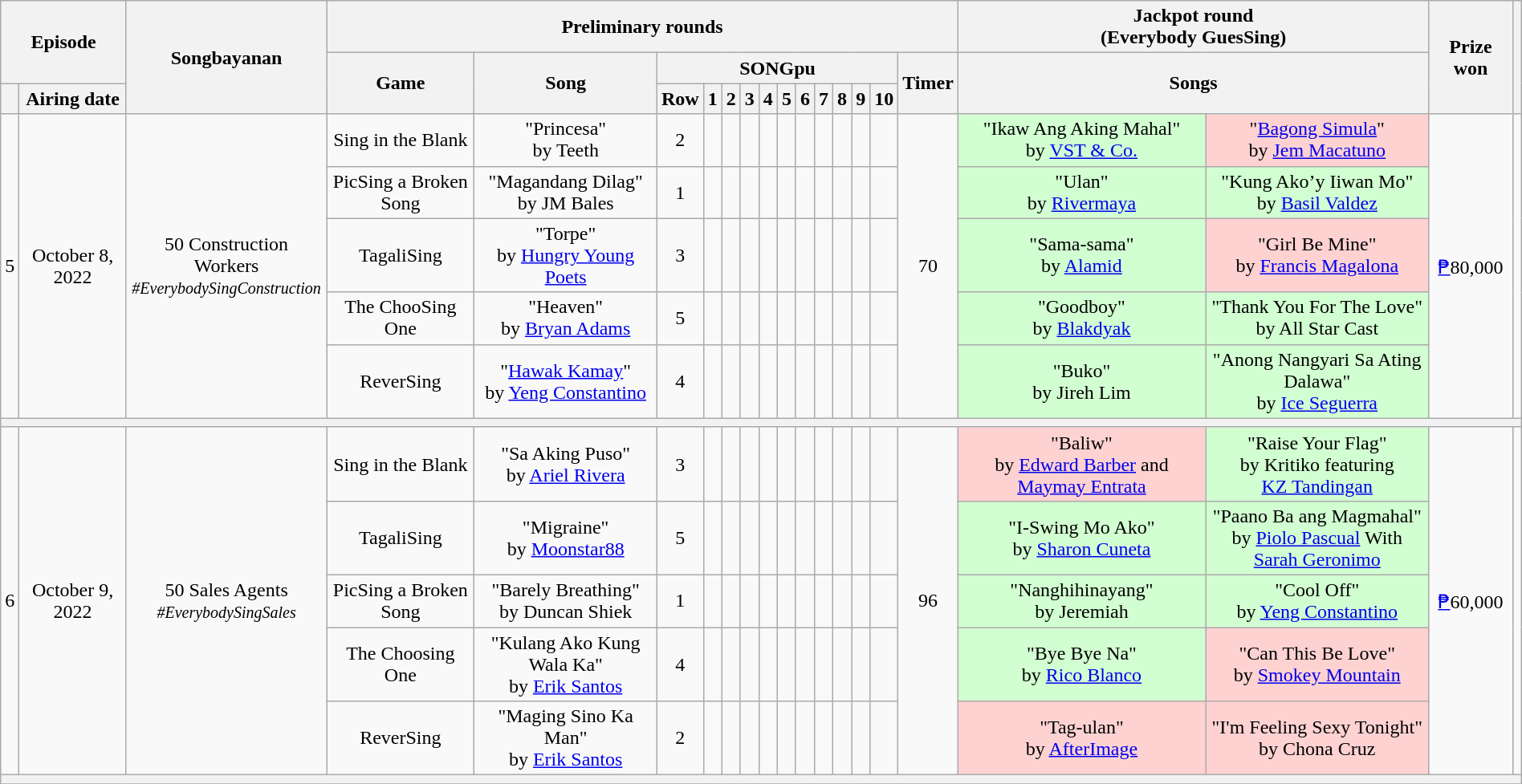<table class="wikitable mw-collapsible mw-collapsed" style="text-align:center; width:100%">
<tr>
<th colspan=2 rowspan=2>Episode</th>
<th rowspan=3>Songbayanan</th>
<th colspan=14>Preliminary rounds</th>
<th colspan=2>Jackpot round<br>(Everybody GuesSing)</th>
<th rowspan=3>Prize won</th>
<th rowspan=3></th>
</tr>
<tr>
<th rowspan=2>Game</th>
<th rowspan=2>Song</th>
<th colspan=11>SONGpu</th>
<th rowspan=2>Timer</th>
<th colspan=2 rowspan=2>Songs</th>
</tr>
<tr>
<th></th>
<th>Airing date</th>
<th>Row</th>
<th>1</th>
<th>2</th>
<th>3</th>
<th>4</th>
<th>5</th>
<th>6</th>
<th>7</th>
<th>8</th>
<th>9</th>
<th>10</th>
</tr>
<tr>
<td rowspan=5>5</td>
<td rowspan=5>October 8, 2022</td>
<td rowspan=5>50 Construction Workers<br><small><em>#EverybodySingConstruction</em></small></td>
<td>Sing in the Blank</td>
<td>"Princesa"<br>by Teeth</td>
<td>2</td>
<td></td>
<td></td>
<td></td>
<td></td>
<td></td>
<td></td>
<td></td>
<td></td>
<td></td>
<td></td>
<td rowspan=5>70 </td>
<td bgcolor=D2FFD2>"Ikaw Ang Aking Mahal"<br>by <a href='#'>VST & Co.</a></td>
<td bgcolor=FFD2D2>"<a href='#'>Bagong Simula</a>"<br>by <a href='#'>Jem Macatuno</a></td>
<td rowspan=5><a href='#'>₱</a>80,000</td>
<td rowspan=5></td>
</tr>
<tr>
<td>PicSing a Broken Song</td>
<td>"Magandang Dilag"<br>by JM Bales</td>
<td>1</td>
<td></td>
<td></td>
<td></td>
<td></td>
<td></td>
<td></td>
<td></td>
<td></td>
<td></td>
<td></td>
<td bgcolor=D2FFD2>"Ulan"<br>by <a href='#'>Rivermaya</a></td>
<td bgcolor=D2FFD2>"Kung Ako’y Iiwan Mo"<br>by <a href='#'>Basil Valdez</a></td>
</tr>
<tr>
<td>TagaliSing</td>
<td>"Torpe"<br>by <a href='#'>Hungry Young Poets</a></td>
<td>3</td>
<td></td>
<td></td>
<td></td>
<td></td>
<td></td>
<td></td>
<td></td>
<td></td>
<td></td>
<td></td>
<td bgcolor=D2FFD2>"Sama-sama"<br>by <a href='#'>Alamid</a></td>
<td bgcolor=FFD2D2>"Girl Be Mine"<br>by <a href='#'>Francis Magalona</a></td>
</tr>
<tr>
<td>The ChooSing One</td>
<td>"Heaven"<br>by <a href='#'>Bryan Adams</a></td>
<td>5</td>
<td></td>
<td></td>
<td></td>
<td></td>
<td></td>
<td></td>
<td></td>
<td></td>
<td></td>
<td></td>
<td bgcolor=D2FFD2>"Goodboy"<br>by <a href='#'>Blakdyak</a></td>
<td bgcolor=D2FFD2>"Thank You For The Love"<br>by All Star Cast</td>
</tr>
<tr>
<td>ReverSing</td>
<td>"<a href='#'>Hawak Kamay</a>"<br>by <a href='#'>Yeng Constantino</a></td>
<td>4</td>
<td></td>
<td></td>
<td></td>
<td></td>
<td></td>
<td></td>
<td></td>
<td></td>
<td></td>
<td></td>
<td bgcolor=D2FFD2>"Buko"<br>by Jireh Lim</td>
<td bgcolor=D2FFD2>"Anong Nangyari Sa Ating Dalawa"<br>by <a href='#'>Ice Seguerra</a></td>
</tr>
<tr>
<th colspan=21 bgcolor=555></th>
</tr>
<tr>
<td rowspan=5>6</td>
<td rowspan=5>October 9, 2022</td>
<td rowspan=5>50 Sales Agents<br><small><em>#EverybodySingSales</em></small></td>
<td>Sing in the Blank</td>
<td>"Sa Aking Puso"<br>by <a href='#'>Ariel Rivera</a></td>
<td>3</td>
<td></td>
<td></td>
<td></td>
<td></td>
<td></td>
<td></td>
<td></td>
<td></td>
<td></td>
<td></td>
<td rowspan=5>96 </td>
<td bgcolor=FFD2D2>"Baliw"<br>by <a href='#'>Edward Barber</a> and <a href='#'>Maymay Entrata</a></td>
<td bgcolor=D2FFD2>"Raise Your Flag"<br>by Kritiko featuring<br> <a href='#'>KZ Tandingan</a></td>
<td rowspan=5><a href='#'>₱</a>60,000</td>
<td rowspan=5></td>
</tr>
<tr>
<td>TagaliSing</td>
<td>"Migraine"<br>by <a href='#'>Moonstar88</a></td>
<td>5</td>
<td></td>
<td></td>
<td></td>
<td></td>
<td></td>
<td></td>
<td></td>
<td></td>
<td></td>
<td></td>
<td bgcolor=D2FFD2>"I-Swing Mo Ako"<br>by <a href='#'>Sharon Cuneta</a></td>
<td bgcolor=D2FFD2>"Paano Ba ang Magmahal"<br>by <a href='#'>Piolo Pascual</a> With <a href='#'>Sarah Geronimo</a></td>
</tr>
<tr>
<td>PicSing a Broken Song</td>
<td>"Barely Breathing"<br>by Duncan Shiek</td>
<td>1</td>
<td></td>
<td></td>
<td></td>
<td></td>
<td></td>
<td></td>
<td></td>
<td></td>
<td></td>
<td></td>
<td bgcolor=D2FFD2>"Nanghihinayang"<br>by Jeremiah</td>
<td bgcolor=D2FFD2>"Cool Off"<br>by <a href='#'>Yeng Constantino</a></td>
</tr>
<tr>
<td>The Choosing One</td>
<td>"Kulang Ako Kung Wala Ka"<br>by <a href='#'>Erik Santos</a></td>
<td>4</td>
<td></td>
<td></td>
<td></td>
<td></td>
<td></td>
<td></td>
<td></td>
<td></td>
<td></td>
<td></td>
<td bgcolor=D2FFD2>"Bye Bye Na"<br>by <a href='#'>Rico Blanco</a></td>
<td bgcolor=FFD2D2>"Can This Be Love"<br>by <a href='#'>Smokey Mountain</a></td>
</tr>
<tr>
<td>ReverSing</td>
<td>"Maging Sino Ka Man"<br>by <a href='#'>Erik Santos</a></td>
<td>2</td>
<td></td>
<td></td>
<td></td>
<td></td>
<td></td>
<td></td>
<td></td>
<td></td>
<td></td>
<td></td>
<td bgcolor=FFD2D2>"Tag-ulan"<br>by <a href='#'>AfterImage</a></td>
<td bgcolor=FFD2D2>"I'm Feeling Sexy Tonight"<br>by Chona Cruz</td>
</tr>
<tr>
<th colspan=21 bgcolor=555></th>
</tr>
<tr>
</tr>
</table>
